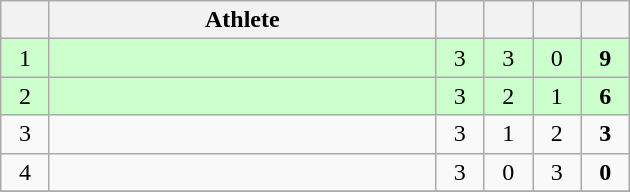<table class="wikitable" style="text-align: center; font-size:100% ">
<tr>
<th width=25></th>
<th width=250>Athlete</th>
<th width=25></th>
<th width=25></th>
<th width=25></th>
<th width=25></th>
</tr>
<tr bgcolor="ccffcc">
<td>1</td>
<td align=left></td>
<td>3</td>
<td>3</td>
<td>0</td>
<td><strong>9</strong></td>
</tr>
<tr bgcolor="ccffcc">
<td>2</td>
<td align=left></td>
<td>3</td>
<td>2</td>
<td>1</td>
<td><strong>6</strong></td>
</tr>
<tr>
<td>3</td>
<td align=left></td>
<td>3</td>
<td>1</td>
<td>2</td>
<td><strong>3</strong></td>
</tr>
<tr>
<td>4</td>
<td align=left></td>
<td>3</td>
<td>0</td>
<td>3</td>
<td><strong>0</strong></td>
</tr>
<tr>
</tr>
</table>
